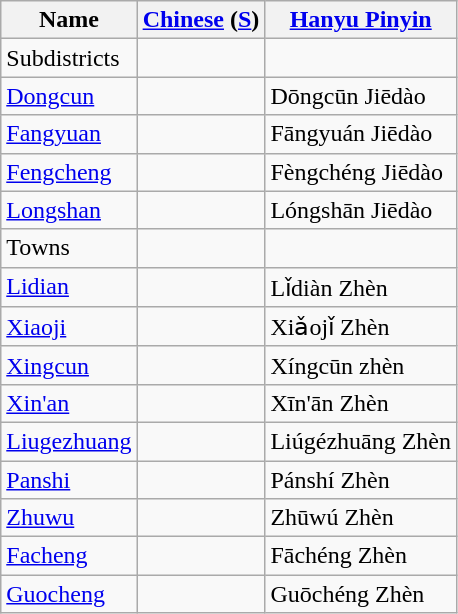<table class="wikitable">
<tr>
<th>Name</th>
<th><a href='#'>Chinese</a> (<a href='#'>S</a>)</th>
<th><a href='#'>Hanyu Pinyin</a></th>
</tr>
<tr>
<td>Subdistricts</td>
<td></td>
<td></td>
</tr>
<tr>
<td><a href='#'>Dongcun</a></td>
<td></td>
<td>Dōngcūn Jiēdào</td>
</tr>
<tr>
<td><a href='#'>Fangyuan</a></td>
<td></td>
<td>Fāngyuán Jiēdào</td>
</tr>
<tr>
<td><a href='#'>Fengcheng</a></td>
<td></td>
<td>Fèngchéng Jiēdào</td>
</tr>
<tr>
<td><a href='#'>Longshan</a></td>
<td></td>
<td>Lóngshān Jiēdào</td>
</tr>
<tr>
<td>Towns</td>
<td></td>
<td></td>
</tr>
<tr>
<td><a href='#'>Lidian</a></td>
<td></td>
<td>Lǐdiàn Zhèn</td>
</tr>
<tr>
<td><a href='#'>Xiaoji</a></td>
<td></td>
<td>Xiǎojǐ Zhèn</td>
</tr>
<tr>
<td><a href='#'>Xingcun</a></td>
<td></td>
<td>Xíngcūn zhèn</td>
</tr>
<tr>
<td><a href='#'>Xin'an</a></td>
<td></td>
<td>Xīn'ān Zhèn</td>
</tr>
<tr>
<td><a href='#'>Liugezhuang</a></td>
<td></td>
<td>Liúgézhuāng Zhèn</td>
</tr>
<tr>
<td><a href='#'>Panshi</a></td>
<td></td>
<td>Pánshí Zhèn</td>
</tr>
<tr>
<td><a href='#'>Zhuwu</a></td>
<td></td>
<td>Zhūwú Zhèn</td>
</tr>
<tr>
<td><a href='#'>Facheng</a></td>
<td></td>
<td>Fāchéng Zhèn</td>
</tr>
<tr>
<td><a href='#'>Guocheng</a></td>
<td></td>
<td>Guōchéng Zhèn</td>
</tr>
</table>
